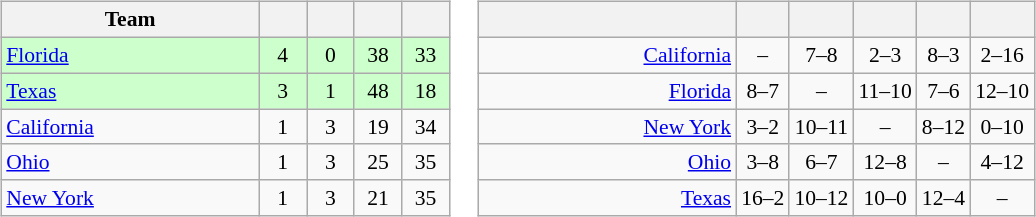<table>
<tr>
<td><br><table class="wikitable" style="text-align: center; font-size: 90%;">
<tr>
<th width=165>Team</th>
<th width=25></th>
<th width=25></th>
<th width=25></th>
<th width=25></th>
</tr>
<tr bgcolor="#ccffcc">
<td align="left"> <a href='#'>Florida</a></td>
<td>4</td>
<td>0</td>
<td>38</td>
<td>33</td>
</tr>
<tr bgcolor="#ccffcc">
<td align="left"> <a href='#'>Texas</a></td>
<td>3</td>
<td>1</td>
<td>48</td>
<td>18</td>
</tr>
<tr>
<td align="left"> <a href='#'>California</a></td>
<td>1</td>
<td>3</td>
<td>19</td>
<td>34</td>
</tr>
<tr>
<td align="left"> <a href='#'>Ohio</a></td>
<td>1</td>
<td>3</td>
<td>25</td>
<td>35</td>
</tr>
<tr>
<td align="left"> <a href='#'>New York</a></td>
<td>1</td>
<td>3</td>
<td>21</td>
<td>35</td>
</tr>
</table>
</td>
<td><br><table class="wikitable" style="text-align:center; font-size:90%;">
<tr>
<th width=165> </th>
<th></th>
<th></th>
<th></th>
<th></th>
<th></th>
</tr>
<tr>
<td style="text-align:right;"><a href='#'>California</a> </td>
<td>–</td>
<td>7–8</td>
<td>2–3</td>
<td>8–3</td>
<td>2–16</td>
</tr>
<tr>
<td style="text-align:right;"><a href='#'>Florida</a> </td>
<td>8–7</td>
<td>–</td>
<td>11–10</td>
<td>7–6</td>
<td>12–10</td>
</tr>
<tr>
<td style="text-align:right;"><a href='#'>New York</a> </td>
<td>3–2</td>
<td>10–11</td>
<td>–</td>
<td>8–12</td>
<td>0–10</td>
</tr>
<tr>
<td style="text-align:right;"><a href='#'>Ohio</a> </td>
<td>3–8</td>
<td>6–7</td>
<td>12–8</td>
<td>–</td>
<td>4–12</td>
</tr>
<tr>
<td style="text-align:right;"><a href='#'>Texas</a> </td>
<td>16–2</td>
<td>10–12</td>
<td>10–0</td>
<td>12–4</td>
<td>–</td>
</tr>
</table>
</td>
</tr>
</table>
